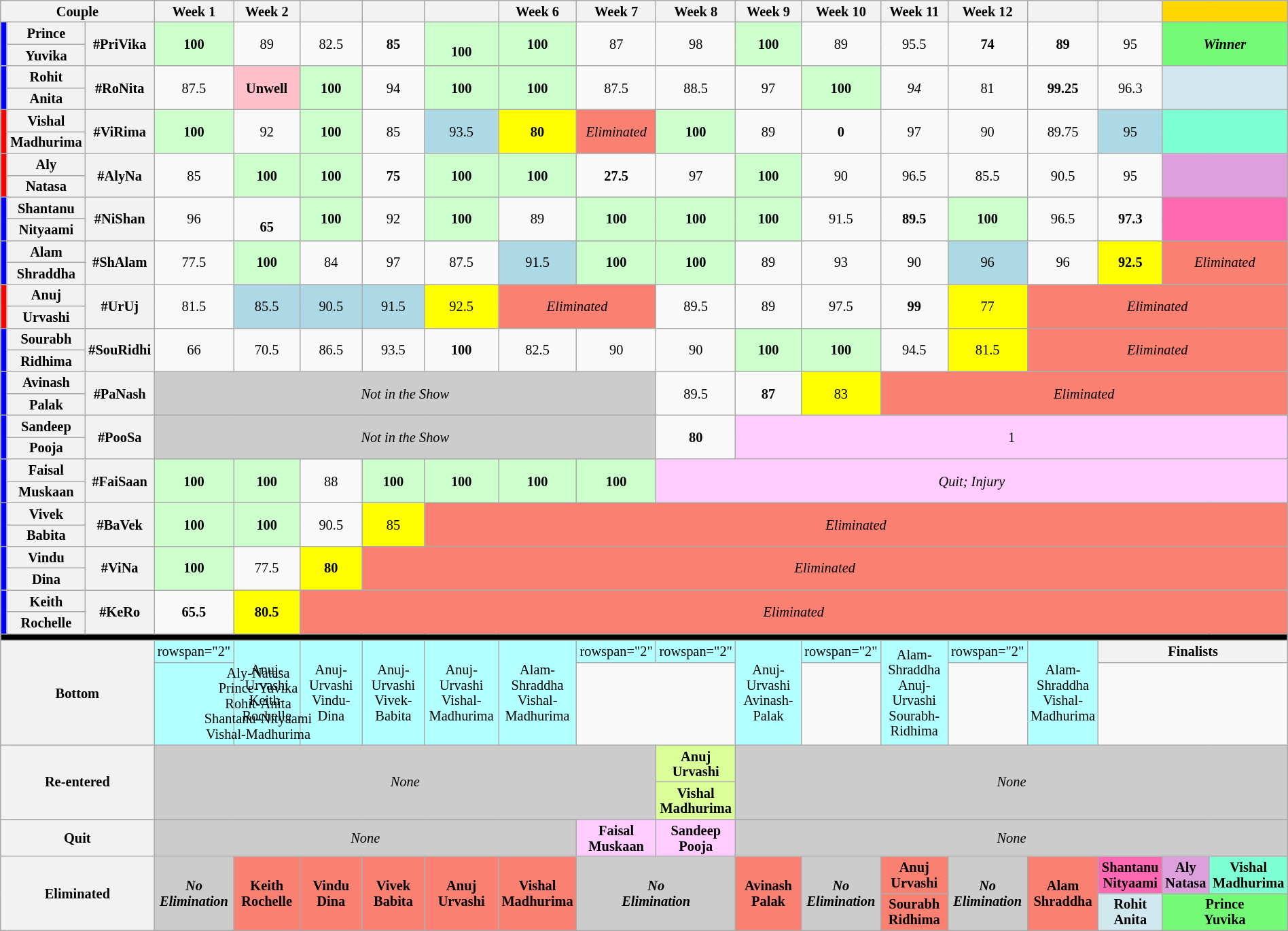<table class="wikitable" style="text-align:center; width:100%; font-size:85%; line-height:15px;">
<tr>
<th colspan="3" style="width: 8%;">Couple</th>
<th style="width: ">Week 1</th>
<th style="width: 6%;">Week 2</th>
<th style="width: 6%;"></th>
<th style="width: 6%;"></th>
<th style="width: 6%;"></th>
<th style="width: 6%;">Week 6</th>
<th style="width: 6%;">Week 7</th>
<th style="width: 6%;">Week 8</th>
<th style= "width: 6%;">Week 9</th>
<th style="width: 6%;">Week 10</th>
<th style="width: 6%;">Week 11</th>
<th style="width: hy;">Week 12</th>
<th style="width: hy;"></th>
<th style="width: hy;"></th>
<td colspan="2" bgcolor="gold" style="width: hy;"></td>
</tr>
<tr>
<td rowspan="2" bgcolor="Blue"></td>
<th>Prince</th>
<th rowspan="2">#PriVika</th>
<td rowspan="2" style="background:#cfc;"><span><strong>100</strong></span></td>
<td rowspan="2">89</td>
<td rowspan="2">82.5</td>
<td rowspan="2"><span><strong>85</strong></span></td>
<td rowspan="2" style="background:#cfc;"><br><span><strong>100</strong></span></td>
<td rowspan="2" style="background:#cfc;"><span><strong>100</strong></span></td>
<td rowspan="2">87</td>
<td rowspan="2">98</td>
<td rowspan="2" style="background:#cfc;"><span><strong>100</strong></span></td>
<td rowspan="2">89</td>
<td rowspan="2">95.5</td>
<td rowspan="2"><span><strong>74</strong></span></td>
<td rowspan="2"><span><strong> 89</strong></span></td>
<td rowspan="2">95</td>
<td colspan="2" rowspan="2" style="background:#73FB76;"><strong><em>Winner</em></strong></td>
</tr>
<tr>
<th>Yuvika</th>
</tr>
<tr>
<td rowspan="2" bgcolor="Blue"></td>
<th>Rohit</th>
<th rowspan="2">#RoNita</th>
<td rowspan="2">87.5</td>
<td rowspan="2" bgcolor="pink"><strong>Unwell</strong></td>
<td rowspan="2" style="background:#cfc;"><span><strong>100</strong></span></td>
<td rowspan="2">94</td>
<td rowspan="2" style="background:#cfc;"><span><strong>100</strong></span></td>
<td rowspan="2" style="background:#cfc;"><span><strong>100</strong></span></td>
<td rowspan="2">87.5</td>
<td rowspan="2">88.5</td>
<td rowspan="2">97</td>
<td rowspan="2" style="background:#cfc;"><span><strong>100</strong></span></td>
<td rowspan="2"><em>94</em></td>
<td rowspan="2">81</td>
<td rowspan="2"><span><strong>99.25</strong></span></td>
<td rowspan="2">96.3</td>
<td colspan="2" rowspan="2" style="background:#D1E8EF;"><strong></strong></td>
</tr>
<tr>
<th>Anita</th>
</tr>
<tr>
<td rowspan="2" bgcolor="red"></td>
<th>Vishal</th>
<th rowspan="2">#ViRima</th>
<td rowspan="2" style="background:#cfc;"><span><strong>100</strong></span></td>
<td rowspan="2">92</td>
<td rowspan="2" style="background:#cfc;"><span><strong>100</strong></span></td>
<td rowspan="2">85</td>
<td rowspan="2" style="background:lightblue;">93.5</td>
<td rowspan="2" style="background:yellow;"><span><strong>80</strong></span></td>
<td rowspan="2" bgcolor="salmon"><em>Eliminated</em></td>
<td rowspan="2" style="background:#cfc;"><span><strong>100</strong></span></td>
<td rowspan="2">89</td>
<td rowspan="2"><span><strong>0</strong></span></td>
<td rowspan="2">97</td>
<td rowspan="2">90</td>
<td rowspan="2">89.75</td>
<td rowspan="2" style="background:lightblue;">95</td>
<td colspan="2" rowspan="2" style="background:#7FFFD4;"><strong></strong></td>
</tr>
<tr>
<th>Madhurima</th>
</tr>
<tr>
<td rowspan="2" bgcolor="red"></td>
<th>Aly</th>
<th rowspan="2">#AlyNa</th>
<td rowspan="2">85</td>
<td rowspan="2" style="background:#cfc;"><span><strong>100</strong> </span></td>
<td rowspan="2" style="background:#cfc;"><span><strong>100</strong></span></td>
<td rowspan="2"><span><strong>75</strong></span></td>
<td rowspan="2" style="background:#cfc;"><span><strong>100</strong></span></td>
<td rowspan="2" style="background:#cfc;"><span><strong>100</strong></span></td>
<td rowspan="2"><span> <strong>27.5</strong></span></td>
<td rowspan="2">97</td>
<td rowspan="2" style="background:#cfc;"><span><strong>100</strong></span></td>
<td rowspan="2">90</td>
<td rowspan="2">96.5</td>
<td rowspan="2">85.5</td>
<td rowspan="2">90.5</td>
<td rowspan="2">95</td>
<td colspan="2" rowspan="2" style="background:#DDA0DD;"><strong></strong></td>
</tr>
<tr>
<th>Natasa</th>
</tr>
<tr>
<td rowspan="2" bgcolor="blue"></td>
<th>Shantanu</th>
<th rowspan="2">#NiShan</th>
<td rowspan="2">96</td>
<td rowspan="2"><br><span> <strong>65</strong></span></td>
<td rowspan="2" style="background:#cfc"><span><strong>100</strong></span></td>
<td rowspan="2">92</td>
<td rowspan="2" style="background:#cfc;"><span><strong>100</strong></span></td>
<td rowspan="2">89</td>
<td rowspan="2" style="background:#cfc;"><span><strong>100</strong></span></td>
<td rowspan="2" style="background:#cfc;"><span><strong>100</strong></span></td>
<td rowspan="2" style="background:#cfc;"><span><strong>100</strong></span></td>
<td rowspan="2">91.5</td>
<td rowspan="2"><span><strong>89.5</strong></span></td>
<td rowspan="2" style="background:#cfc;"><span><strong>100</strong></span></td>
<td rowspan="2">96.5</td>
<td rowspan="2"><span><strong>97.3</strong></span></td>
<td colspan="2" rowspan="2" style="background:#FF69B4;"><strong></strong></td>
</tr>
<tr>
<th>Nityaami</th>
</tr>
<tr>
<td rowspan="2" bgcolor="Blue"></td>
<th>Alam</th>
<th rowspan="2">#ShAlam</th>
<td rowspan="2">77.5</td>
<td rowspan="2" style="background:#cfc;"><span><strong>100</strong></span></td>
<td rowspan="2">84</td>
<td rowspan="2">97</td>
<td rowspan="2">87.5</td>
<td rowspan="2" style="background:lightblue;">91.5</td>
<td rowspan="2" style="background:#cfc;" Eliminated><span><strong>100</strong></span></td>
<td rowspan="2" style="background:#cfc;" Eliminated><span><strong>100</strong></span></td>
<td rowspan="2">89</td>
<td rowspan="2">93</td>
<td rowspan="2">90</td>
<td rowspan="2" style="background:lightblue;">96</td>
<td rowspan="2">96</td>
<td rowspan="2" style="background:yellow;"><span> <strong>92.5</strong></span></td>
<td colspan="2" rowspan="2" style="background:#FA8072; text-align:center;" /><em>Eliminated</em></td>
</tr>
<tr>
<th>Shraddha</th>
</tr>
<tr>
<td rowspan="2" bgcolor="red"></td>
<th>Anuj</th>
<th rowspan="2">#UrUj</th>
<td rowspan="2">81.5</td>
<td rowspan="2" style="background:lightblue;"><span>85.5</span></td>
<td rowspan="2" style="background:lightblue;"><span>90.5</span></td>
<td rowspan="2" style="background:lightblue;"><span>91.5</span></td>
<td rowspan="2" style="background:yellow;">92.5</td>
<td colspan="2" rowspan="2" bgcolor="salmon"><em>Eliminated</em></td>
<td rowspan="2">89.5</td>
<td rowspan="2">89</td>
<td rowspan="2">97.5</td>
<td rowspan="2"><span><strong>99</strong></span></td>
<td rowspan="2" style="background:yellow;">77</td>
<td colspan="4" rowspan="2" style="background:#FA8072; text-align:center;"><em>Eliminated</em></td>
</tr>
<tr>
<th>Urvashi</th>
</tr>
<tr>
<td rowspan="2" bgcolor="blue"></td>
<th>Sourabh</th>
<th rowspan="2">#SouRidhi</th>
<td rowspan="2">66</td>
<td rowspan="2">70.5</td>
<td rowspan="2">86.5</td>
<td rowspan="2">93.5</td>
<td rowspan="2" "background:#cfc;"><span><strong>100</strong></span></td>
<td rowspan="2">82.5</td>
<td rowspan="2">90</td>
<td rowspan="2">90</td>
<td rowspan="2" style="background:#cfc;"><span><strong>100</strong></span></td>
<td rowspan="2" style="background:#cfc;"><span><strong>100</strong></span></td>
<td rowspan="2">94.5</td>
<td rowspan="2" style="background:yellow;">81.5</td>
<td colspan="4" rowspan="2" style="background:#FA8072; text-align:center;"><em>Eliminated</em></td>
</tr>
<tr>
<th>Ridhima</th>
</tr>
<tr>
<td rowspan="2" bgcolor="Blue"></td>
<th>Avinash</th>
<th rowspan="2">#PaNash</th>
<td colspan="7" rowspan="2" bgcolor="#ccc"><em>Not in the Show</em></td>
<td rowspan="2">89.5</td>
<td rowspan="2"><span> <strong>87</strong></span></td>
<td rowspan="2" style="background:yellow;">83</td>
<td colspan="6" rowspan="2" style="background:#FA8072; text-align:center;"><em>Eliminated</em></td>
</tr>
<tr>
<th>Palak</th>
</tr>
<tr>
<td rowspan="2" bgcolor="Blue"></td>
<th>Sandeep</th>
<th rowspan="2">#PooSa</th>
<td colspan="7" rowspan="2" bgcolor="#ccc"><em>Not in the Show</em></td>
<td rowspan="2"><span> <strong>80</strong></span></td>
<td colspan="8" rowspan="2" style="background:#fcf; text-align:center;">1</td>
</tr>
<tr>
<th>Pooja</th>
</tr>
<tr>
<td rowspan="2" bgcolor="blue"></td>
<th>Faisal</th>
<th rowspan="2">#FaiSaan</th>
<td rowspan="2" style="background:#cfc;"><span><strong>100</strong></span></td>
<td rowspan="2" style="background:#cfc;"><span><strong>100</strong></span></td>
<td rowspan="2">88</td>
<td rowspan="2" style="background:#cfc;"><span><strong>100</strong></span></td>
<td rowspan="2" style="background:#cfc;"><span><strong>100</strong></span></td>
<td rowspan="2" style="background:#cfc;"><span><strong>100</strong></span></td>
<td rowspan="2" style="background:#cfc;"><span><strong>100</strong></span></td>
<td colspan="9" rowspan="2" style="background:#fcf; text-align:center;"><em>Quit; Injury</em></td>
</tr>
<tr>
<th>Muskaan</th>
</tr>
<tr>
<td rowspan="2" bgcolor="blue"></td>
<th>Vivek</th>
<th rowspan="2">#BaVek</th>
<td rowspan="2" style="background:#cfc;"><span><strong>100</strong></span></td>
<td rowspan="2" style="background:#cfc;"><span><strong>100</strong></span></td>
<td rowspan="2">90.5</td>
<td rowspan="2" style="background:yellow;">85</td>
<td colspan="12" rowspan="2" style="background:#FA8072; text-align:center;"><em>Eliminated</em></td>
</tr>
<tr>
<th>Babita</th>
</tr>
<tr>
<td rowspan="2" bgcolor="blue"></td>
<th>Vindu</th>
<th rowspan="2">#ViNa</th>
<td rowspan="2" style="background:#cfc;"><span><strong>100</strong></span></td>
<td rowspan="2">77.5</td>
<td rowspan="2" style="background:yellow;"><span><strong>80</strong></span></td>
<td colspan="13" rowspan="2" style="background:#FA8072; text-align:center;"><em>Eliminated</em></td>
</tr>
<tr>
<th>Dina</th>
</tr>
<tr>
<td rowspan="2" bgcolor="blue"></td>
<th>Keith</th>
<th rowspan="2">#KeRo</th>
<td rowspan="2"><span><strong>65.5</strong></span></td>
<td rowspan="2" style="background:yellow;"><span><strong>80.5</strong></span></td>
<td colspan="14" rowspan="2" style="background:#FA8072; text-align:center;"><em>Eliminated</em></td>
</tr>
<tr>
<th>Rochelle</th>
</tr>
<tr>
<td colspan="19" style="background:black; text-align:center;"></td>
</tr>
<tr style="background:#B2FFFF" |>
<th colspan="3" rowspan="2">Bottom</th>
<td>rowspan="2" </td>
<td rowspan="2">Anuj-Urvashi<br>Keith-Rochelle</td>
<td rowspan="2">Anuj-Urvashi<br>Vindu-Dina</td>
<td rowspan="2">Anuj-Urvashi<br>Vivek-Babita</td>
<td rowspan="2">Anuj-Urvashi<br>Vishal-Madhurima</td>
<td rowspan="2">Alam-Shraddha<br>Vishal-Madhurima</td>
<td>rowspan="2"  </td>
<td>rowspan="2"  </td>
<td rowspan="2">Anuj-Urvashi<br>Avinash-Palak</td>
<td>rowspan="2" </td>
<td rowspan="2">Alam-Shraddha<br>Anuj-Urvashi<br>Sourabh-Ridhima</td>
<td>rowspan="2" </td>
<td rowspan="2">Alam-Shraddha<br>Vishal-Madhurima</td>
<th colspan="3">Finalists</th>
</tr>
<tr style="background:#B2FFFF" |>
<td colspan="3">Aly-Natasa<br>Prince-Yuvika<br>Rohit-Anita<br>Shantanu-Nityaami<br>Vishal-Madhurima</td>
</tr>
<tr>
<th colspan="3" rowspan="2">Re-entered</th>
<td colspan="7" rowspan="2" style="background:#ccc;"><em>None</em></td>
<td style="background:#DAFF99;"><strong>Anuj<br>Urvashi</strong></td>
<td colspan="8" rowspan="2" style="background:#ccc;"><em>None</em></td>
</tr>
<tr>
<td style="background:#DAFF99;"><strong>Vishal<br>Madhurima</strong></td>
</tr>
<tr>
<th colspan="3">Quit</th>
<td colspan="6" style="background:#ccc;"><em>None</em></td>
<td style="background:#fcf;"><strong>Faisal<br>Muskaan</strong></td>
<td style="background:#fcf;"><strong>Sandeep<br>Pooja</strong></td>
<td colspan="8" style="background:#ccc;"><em>None</em></td>
</tr>
<tr>
<th colspan="3" rowspan="2">Eliminated</th>
<td rowspan="2" style="background:#ccc;"><strong><em>No<br>Elimination</em></strong></td>
<td rowspan="2" style="background:#FA8072; text-align:center;"><strong>Keith<br>Rochelle</strong></td>
<td rowspan="2" style="background:#FA8072; text-align:center;"><strong>Vindu<br>Dina</strong></td>
<td rowspan="2" style="background:#FA8072; text-align:center;"><strong>Vivek<br>Babita</strong></td>
<td rowspan="2" style="background:#FA8072; text-align:center;"><strong>Anuj<br>Urvashi</strong></td>
<td rowspan="2" style="background:#FA8072; text-align:center;"><strong>Vishal<br>Madhurima</strong></td>
<td colspan="2" rowspan="2" style="background:#ccc;"><strong><em>No<br>Elimination</em></strong></td>
<td rowspan="2" style="background:#FA8072; text-align:center;"><strong>Avinash<br>Palak</strong></td>
<td rowspan="2" style="background:#ccc;"><strong><em>No<br>Elimination</em></strong></td>
<td style="background:#FA8072; text-align:center;"><strong>Anuj<br>Urvashi</strong></td>
<td rowspan="2" style="background:#ccc;"><strong><em>No<br>Elimination</em></strong></td>
<td rowspan="2" style="background:#FA8072; text-align:center;"><strong>Alam<br>Shraddha</strong></td>
<td style="background:#FF69B4; text-align:center;"><strong>Shantanu<br>Nityaami</strong></td>
<td style="background:#DDA0DD; text-align:center;"><strong>Aly<br>Natasa</strong></td>
<td style="background:#7FFFD4;"><strong>Vishal<br>Madhurima</strong></td>
</tr>
<tr>
<td style="background:#FA8072; text-align:center;"><strong>Sourabh<br>Ridhima</strong></td>
<td style="background:#D1E8EF;"><strong>Rohit<br>Anita</strong></td>
<td colspan="2" style="background:#73FB76;"><strong>Prince<br>Yuvika</strong></td>
</tr>
</table>
